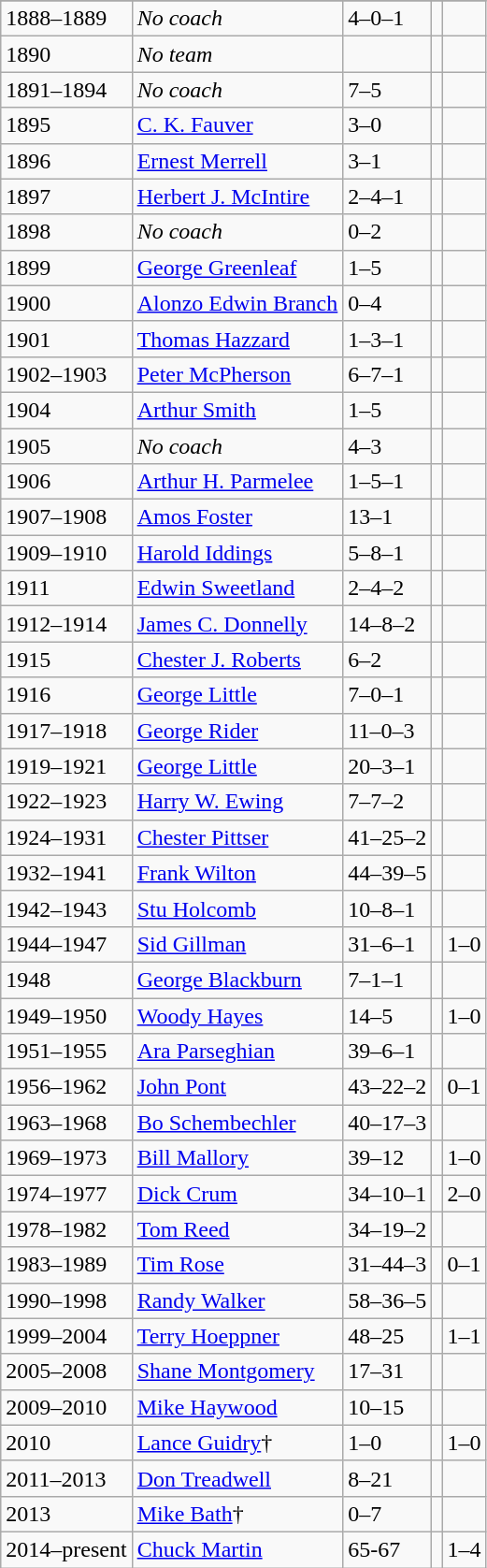<table class="wikitable">
<tr>
</tr>
<tr>
<td>1888–1889</td>
<td><em>No coach</em></td>
<td>4–0–1</td>
<td></td>
<td></td>
</tr>
<tr>
<td>1890</td>
<td><em>No team</em></td>
<td></td>
<td></td>
<td></td>
</tr>
<tr>
<td>1891–1894</td>
<td><em>No coach</em></td>
<td>7–5</td>
<td></td>
<td></td>
</tr>
<tr>
<td>1895</td>
<td><a href='#'>C. K. Fauver</a></td>
<td>3–0</td>
<td></td>
<td></td>
</tr>
<tr>
<td>1896</td>
<td><a href='#'>Ernest Merrell</a></td>
<td>3–1</td>
<td></td>
<td></td>
</tr>
<tr>
<td>1897</td>
<td><a href='#'>Herbert J. McIntire</a></td>
<td>2–4–1</td>
<td></td>
<td></td>
</tr>
<tr>
<td>1898</td>
<td><em>No coach</em></td>
<td>0–2</td>
<td></td>
<td></td>
</tr>
<tr>
<td>1899</td>
<td><a href='#'>George Greenleaf</a></td>
<td>1–5</td>
<td></td>
<td></td>
</tr>
<tr>
<td>1900</td>
<td><a href='#'>Alonzo Edwin Branch</a></td>
<td>0–4</td>
<td></td>
<td></td>
</tr>
<tr>
<td>1901</td>
<td><a href='#'>Thomas Hazzard</a></td>
<td>1–3–1</td>
<td></td>
<td></td>
</tr>
<tr>
<td>1902–1903</td>
<td><a href='#'>Peter McPherson</a></td>
<td>6–7–1</td>
<td></td>
<td></td>
</tr>
<tr>
<td>1904</td>
<td><a href='#'>Arthur Smith</a></td>
<td>1–5</td>
<td></td>
<td></td>
</tr>
<tr>
<td>1905</td>
<td><em>No coach</em></td>
<td>4–3</td>
<td></td>
<td></td>
</tr>
<tr>
<td>1906</td>
<td><a href='#'>Arthur H. Parmelee</a></td>
<td>1–5–1</td>
<td></td>
<td></td>
</tr>
<tr>
<td>1907–1908</td>
<td><a href='#'>Amos Foster</a></td>
<td>13–1</td>
<td></td>
<td></td>
</tr>
<tr>
<td>1909–1910</td>
<td><a href='#'>Harold Iddings</a></td>
<td>5–8–1</td>
<td></td>
<td></td>
</tr>
<tr>
<td>1911</td>
<td><a href='#'>Edwin Sweetland</a></td>
<td>2–4–2</td>
<td></td>
<td></td>
</tr>
<tr>
<td>1912–1914</td>
<td><a href='#'>James C. Donnelly</a></td>
<td>14–8–2</td>
<td></td>
<td></td>
</tr>
<tr>
<td>1915</td>
<td><a href='#'>Chester J. Roberts</a></td>
<td>6–2</td>
<td></td>
<td></td>
</tr>
<tr>
<td>1916</td>
<td><a href='#'>George Little</a></td>
<td>7–0–1</td>
<td></td>
<td></td>
</tr>
<tr>
<td>1917–1918</td>
<td><a href='#'>George Rider</a></td>
<td>11–0–3</td>
<td></td>
<td></td>
</tr>
<tr>
<td>1919–1921</td>
<td><a href='#'>George Little</a></td>
<td>20–3–1</td>
<td></td>
<td></td>
</tr>
<tr>
<td>1922–1923</td>
<td><a href='#'>Harry W. Ewing</a></td>
<td>7–7–2</td>
<td></td>
<td></td>
</tr>
<tr>
<td>1924–1931</td>
<td><a href='#'>Chester Pittser</a></td>
<td>41–25–2</td>
<td></td>
<td></td>
</tr>
<tr>
<td>1932–1941</td>
<td><a href='#'>Frank Wilton</a></td>
<td>44–39–5</td>
<td></td>
<td></td>
</tr>
<tr>
<td>1942–1943</td>
<td><a href='#'>Stu Holcomb</a></td>
<td>10–8–1</td>
<td></td>
<td></td>
</tr>
<tr>
<td>1944–1947</td>
<td><a href='#'>Sid Gillman</a></td>
<td>31–6–1</td>
<td></td>
<td>1–0</td>
</tr>
<tr>
<td>1948</td>
<td><a href='#'>George Blackburn</a></td>
<td>7–1–1</td>
<td></td>
<td></td>
</tr>
<tr>
<td>1949–1950</td>
<td><a href='#'>Woody Hayes</a></td>
<td>14–5</td>
<td></td>
<td>1–0</td>
</tr>
<tr>
<td>1951–1955</td>
<td><a href='#'>Ara Parseghian</a></td>
<td>39–6–1</td>
<td></td>
</tr>
<tr>
<td>1956–1962</td>
<td><a href='#'>John Pont</a></td>
<td>43–22–2</td>
<td></td>
<td>0–1</td>
</tr>
<tr>
<td>1963–1968</td>
<td><a href='#'>Bo Schembechler</a></td>
<td>40–17–3</td>
<td></td>
<td></td>
</tr>
<tr>
<td>1969–1973</td>
<td><a href='#'>Bill Mallory</a></td>
<td>39–12</td>
<td></td>
<td>1–0</td>
</tr>
<tr>
<td>1974–1977</td>
<td><a href='#'>Dick Crum</a></td>
<td>34–10–1</td>
<td></td>
<td>2–0</td>
</tr>
<tr>
<td>1978–1982</td>
<td><a href='#'>Tom Reed</a></td>
<td>34–19–2</td>
<td></td>
<td></td>
</tr>
<tr>
<td>1983–1989</td>
<td><a href='#'>Tim Rose</a></td>
<td>31–44–3</td>
<td></td>
<td>0–1</td>
</tr>
<tr>
<td>1990–1998</td>
<td><a href='#'>Randy Walker</a></td>
<td>58–36–5</td>
<td></td>
<td></td>
</tr>
<tr>
<td>1999–2004</td>
<td><a href='#'>Terry Hoeppner</a></td>
<td>48–25</td>
<td></td>
<td>1–1</td>
</tr>
<tr>
<td>2005–2008</td>
<td><a href='#'>Shane Montgomery</a></td>
<td>17–31</td>
<td></td>
<td></td>
</tr>
<tr>
<td>2009–2010</td>
<td><a href='#'>Mike Haywood</a></td>
<td>10–15</td>
<td></td>
<td></td>
</tr>
<tr>
<td>2010</td>
<td><a href='#'>Lance Guidry</a>†</td>
<td>1–0</td>
<td></td>
<td>1–0</td>
</tr>
<tr>
<td>2011–2013</td>
<td><a href='#'>Don Treadwell</a></td>
<td>8–21</td>
<td></td>
<td></td>
</tr>
<tr>
<td>2013</td>
<td><a href='#'>Mike Bath</a>†</td>
<td>0–7</td>
<td></td>
<td></td>
</tr>
<tr>
<td>2014–present</td>
<td><a href='#'>Chuck Martin</a></td>
<td>65-67</td>
<td></td>
<td>1–4</td>
</tr>
</table>
